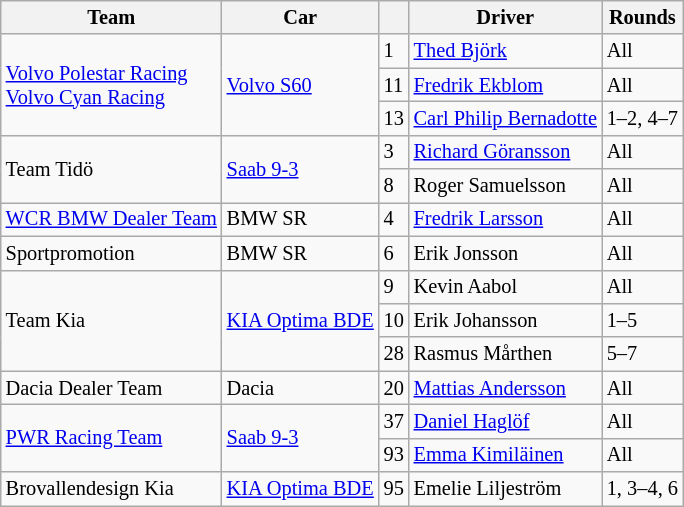<table class="wikitable" style="font-size: 85%;">
<tr>
<th>Team</th>
<th>Car</th>
<th></th>
<th>Driver</th>
<th>Rounds</th>
</tr>
<tr>
<td rowspan=3><a href='#'>Volvo Polestar Racing</a><br><a href='#'>Volvo Cyan Racing</a></td>
<td rowspan=3><a href='#'>Volvo S60</a></td>
<td>1</td>
<td> <a href='#'>Thed Björk</a></td>
<td>All</td>
</tr>
<tr>
<td>11</td>
<td> <a href='#'>Fredrik Ekblom</a></td>
<td>All</td>
</tr>
<tr>
<td>13</td>
<td> <a href='#'>Carl Philip Bernadotte</a></td>
<td>1–2, 4–7</td>
</tr>
<tr>
<td rowspan=2>Team Tidö</td>
<td rowspan=2><a href='#'>Saab 9-3</a></td>
<td>3</td>
<td> <a href='#'>Richard Göransson</a></td>
<td>All</td>
</tr>
<tr>
<td>8</td>
<td> Roger Samuelsson</td>
<td>All</td>
</tr>
<tr>
<td><a href='#'>WCR BMW Dealer Team</a></td>
<td>BMW SR</td>
<td>4</td>
<td> <a href='#'>Fredrik Larsson</a></td>
<td>All</td>
</tr>
<tr>
<td>Sportpromotion</td>
<td>BMW SR</td>
<td>6</td>
<td> Erik Jonsson</td>
<td>All</td>
</tr>
<tr>
<td rowspan=3>Team Kia</td>
<td rowspan=3><a href='#'>KIA Optima BDE</a></td>
<td>9</td>
<td> Kevin Aabol</td>
<td>All</td>
</tr>
<tr>
<td>10</td>
<td> Erik Johansson</td>
<td>1–5</td>
</tr>
<tr>
<td>28</td>
<td> Rasmus Mårthen</td>
<td>5–7</td>
</tr>
<tr>
<td>Dacia Dealer Team</td>
<td>Dacia</td>
<td>20</td>
<td> <a href='#'>Mattias Andersson</a></td>
<td>All</td>
</tr>
<tr>
<td rowspan=2><a href='#'>PWR Racing Team</a></td>
<td rowspan=2><a href='#'>Saab 9-3</a></td>
<td>37</td>
<td> <a href='#'>Daniel Haglöf</a></td>
<td>All</td>
</tr>
<tr>
<td>93</td>
<td> <a href='#'>Emma Kimiläinen</a></td>
<td>All</td>
</tr>
<tr>
<td>Brovallendesign Kia</td>
<td><a href='#'>KIA Optima BDE</a></td>
<td>95</td>
<td> Emelie Liljeström</td>
<td>1, 3–4, 6</td>
</tr>
</table>
